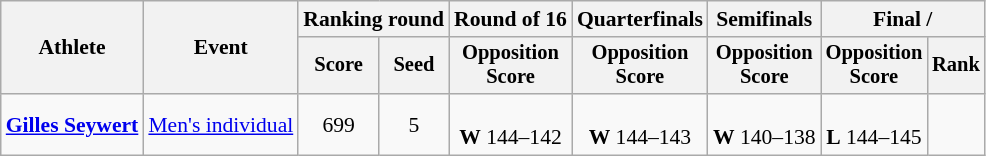<table class="wikitable" style="text-align:center; font-size:90%">
<tr>
<th rowspan="2">Athlete</th>
<th rowspan="2">Event</th>
<th colspan="2">Ranking round</th>
<th>Round of 16</th>
<th>Quarterfinals</th>
<th>Semifinals</th>
<th colspan="2">Final / </th>
</tr>
<tr style="font-size:95%">
<th>Score</th>
<th>Seed</th>
<th>Opposition<br>Score</th>
<th>Opposition<br>Score</th>
<th>Opposition<br>Score</th>
<th>Opposition<br>Score</th>
<th>Rank</th>
</tr>
<tr>
<td align="left"><strong><a href='#'>Gilles Seywert</a></strong></td>
<td align="left"><a href='#'>Men's individual</a></td>
<td>699</td>
<td>5</td>
<td><br><strong>W</strong> 144–142</td>
<td><br><strong>W</strong> 144–143</td>
<td><br><strong>W</strong> 140–138</td>
<td><br><strong>L</strong> 144–145</td>
<td></td>
</tr>
</table>
